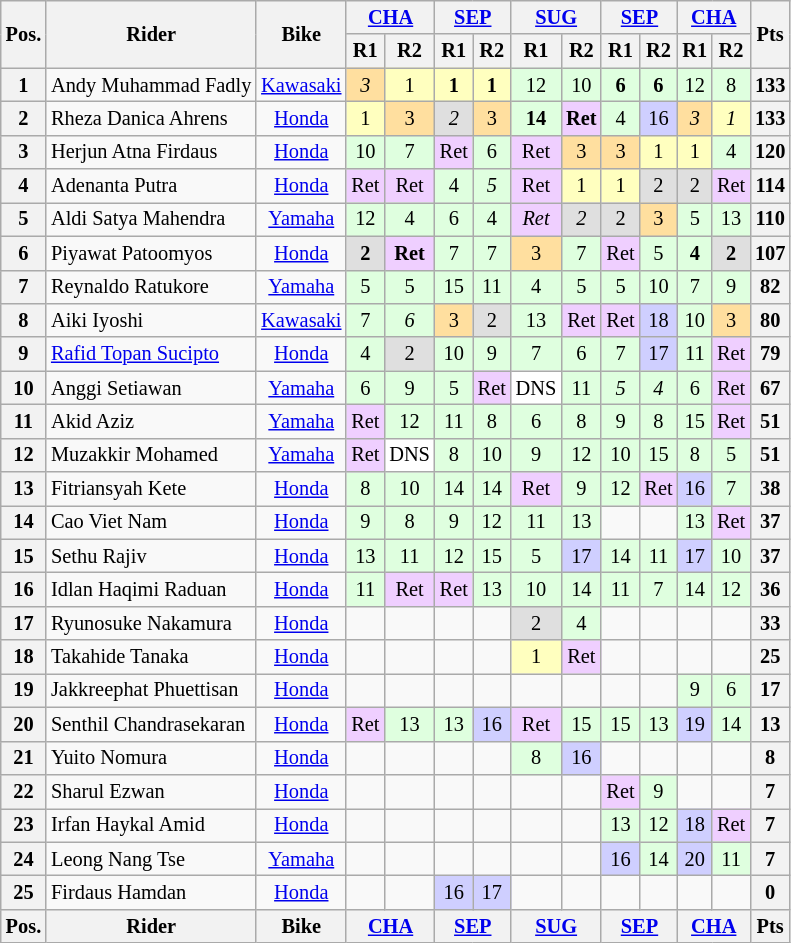<table class="wikitable" style="font-size: 85%; text-align: center">
<tr valign="top">
<th valign="middle" rowspan=2>Pos.</th>
<th valign="middle" rowspan=2>Rider</th>
<th valign="middle" rowspan=2>Bike</th>
<th colspan=2><a href='#'>CHA</a><br></th>
<th colspan=2><a href='#'>SEP</a><br></th>
<th colspan=2><a href='#'>SUG</a><br></th>
<th colspan=2><a href='#'>SEP</a><br></th>
<th colspan=2><a href='#'>CHA</a><br></th>
<th valign="middle" rowspan=2>Pts</th>
</tr>
<tr>
<th>R1</th>
<th>R2</th>
<th>R1</th>
<th>R2</th>
<th>R1</th>
<th>R2</th>
<th>R1</th>
<th>R2</th>
<th>R1</th>
<th>R2</th>
</tr>
<tr>
<th>1</th>
<td align=left> Andy Muhammad Fadly</td>
<td><a href='#'>Kawasaki</a></td>
<td style="background:#ffdf9f;"><em>3</em></td>
<td style="background:#ffffbf;">1</td>
<td style="background:#ffffbf;"><strong>1</strong></td>
<td style="background:#ffffbf;"><strong>1</strong></td>
<td style="background:#dfffdf;">12</td>
<td style="background:#dfffdf;">10</td>
<td style="background:#dfffdf;"><strong>6</strong></td>
<td style="background:#dfffdf;"><strong>6</strong></td>
<td style="background:#dfffdf;">12</td>
<td style="background:#dfffdf;">8</td>
<th>133</th>
</tr>
<tr>
<th>2</th>
<td align=left> Rheza Danica Ahrens</td>
<td><a href='#'>Honda</a></td>
<td style="background:#ffffbf;">1</td>
<td style="background:#ffdf9f;">3</td>
<td style="background:#dfdfdf;"><em>2</em></td>
<td style="background:#ffdf9f;">3</td>
<td style="background:#dfffdf;"><strong>14</strong></td>
<td style="background:#efcfff;"><strong>Ret</strong></td>
<td style="background:#dfffdf;">4</td>
<td style="background:#cfcfff;">16</td>
<td style="background:#ffdf9f;"><em>3</em></td>
<td style="background:#ffffbf;"><em>1</em></td>
<th>133</th>
</tr>
<tr>
<th>3</th>
<td align=left> Herjun Atna Firdaus</td>
<td><a href='#'>Honda</a></td>
<td style="background:#dfffdf;">10</td>
<td style="background:#dfffdf;">7</td>
<td style="background:#efcfff;">Ret</td>
<td style="background:#dfffdf;">6</td>
<td style="background:#efcfff;">Ret</td>
<td style="background:#ffdf9f;">3</td>
<td style="background:#ffdf9f;">3</td>
<td style="background:#ffffbf;">1</td>
<td style="background:#ffffbf;">1</td>
<td style="background:#dfffdf;">4</td>
<th>120</th>
</tr>
<tr>
<th>4</th>
<td align=left> Adenanta Putra</td>
<td><a href='#'>Honda</a></td>
<td style="background:#efcfff;">Ret</td>
<td style="background:#efcfff;">Ret</td>
<td style="background:#dfffdf;">4</td>
<td style="background:#dfffdf;"><em>5</em></td>
<td style="background:#efcfff;">Ret</td>
<td style="background:#ffffbf;">1</td>
<td style="background:#ffffbf;">1</td>
<td style="background:#dfdfdf;">2</td>
<td style="background:#dfdfdf;">2</td>
<td style="background:#efcfff;">Ret</td>
<th>114</th>
</tr>
<tr>
<th>5</th>
<td align=left> Aldi Satya Mahendra</td>
<td><a href='#'>Yamaha</a></td>
<td style="background:#dfffdf;">12</td>
<td style="background:#dfffdf;">4</td>
<td style="background:#dfffdf;">6</td>
<td style="background:#dfffdf;">4</td>
<td style="background:#efcfff;"><em>Ret</em></td>
<td style="background:#dfdfdf;"><em>2</em></td>
<td style="background:#dfdfdf;">2</td>
<td style="background:#ffdf9f;">3</td>
<td style="background:#dfffdf;">5</td>
<td style="background:#dfffdf;">13</td>
<th>110</th>
</tr>
<tr>
<th>6</th>
<td align=left> Piyawat Patoomyos</td>
<td><a href='#'>Honda</a></td>
<td style="background:#dfdfdf;"><strong>2</strong></td>
<td style="background:#efcfff;"><strong>Ret</strong></td>
<td style="background:#dfffdf;">7</td>
<td style="background:#dfffdf;">7</td>
<td style="background:#ffdf9f;">3</td>
<td style="background:#dfffdf;">7</td>
<td style="background:#efcfff;">Ret</td>
<td style="background:#dfffdf;">5</td>
<td style="background:#dfffdf;"><strong>4</strong></td>
<td style="background:#dfdfdf;"><strong>2</strong></td>
<th>107</th>
</tr>
<tr>
<th>7</th>
<td align=left> Reynaldo Ratukore</td>
<td><a href='#'>Yamaha</a></td>
<td style="background:#dfffdf;">5</td>
<td style="background:#dfffdf;">5</td>
<td style="background:#dfffdf;">15</td>
<td style="background:#dfffdf;">11</td>
<td style="background:#dfffdf;">4</td>
<td style="background:#dfffdf;">5</td>
<td style="background:#dfffdf;">5</td>
<td style="background:#dfffdf;">10</td>
<td style="background:#dfffdf;">7</td>
<td style="background:#dfffdf;">9</td>
<th>82</th>
</tr>
<tr>
<th>8</th>
<td align=left> Aiki Iyoshi</td>
<td><a href='#'>Kawasaki</a></td>
<td style="background:#dfffdf;">7</td>
<td style="background:#dfffdf;"><em>6</em></td>
<td style="background:#ffdf9f;">3</td>
<td style="background:#dfdfdf;">2</td>
<td style="background:#dfffdf;">13</td>
<td style="background:#efcfff;">Ret</td>
<td style="background:#efcfff;">Ret</td>
<td style="background:#cfcfff;">18</td>
<td style="background:#dfffdf;">10</td>
<td style="background:#ffdf9f;">3</td>
<th>80</th>
</tr>
<tr>
<th>9</th>
<td align=left> <a href='#'>Rafid Topan Sucipto</a></td>
<td><a href='#'>Honda</a></td>
<td style="background:#dfffdf;">4</td>
<td style="background:#dfdfdf;">2</td>
<td style="background:#dfffdf;">10</td>
<td style="background:#dfffdf;">9</td>
<td style="background:#dfffdf;">7</td>
<td style="background:#dfffdf;">6</td>
<td style="background:#dfffdf;">7</td>
<td style="background:#cfcfff;">17</td>
<td style="background:#dfffdf;">11</td>
<td style="background:#efcfff;">Ret</td>
<th>79</th>
</tr>
<tr>
<th>10</th>
<td align=left> Anggi Setiawan</td>
<td><a href='#'>Yamaha</a></td>
<td style="background:#dfffdf;">6</td>
<td style="background:#dfffdf;">9</td>
<td style="background:#dfffdf;">5</td>
<td style="background:#efcfff;">Ret</td>
<td style="background:#ffffff;">DNS</td>
<td style="background:#dfffdf;">11</td>
<td style="background:#dfffdf;"><em>5</em></td>
<td style="background:#dfffdf;"><em>4</em></td>
<td style="background:#dfffdf;">6</td>
<td style="background:#efcfff;">Ret</td>
<th>67</th>
</tr>
<tr>
<th>11</th>
<td align=left> Akid Aziz</td>
<td><a href='#'>Yamaha</a></td>
<td style="background:#efcfff;">Ret</td>
<td style="background:#dfffdf;">12</td>
<td style="background:#dfffdf;">11</td>
<td style="background:#dfffdf;">8</td>
<td style="background:#dfffdf;">6</td>
<td style="background:#dfffdf;">8</td>
<td style="background:#dfffdf;">9</td>
<td style="background:#dfffdf;">8</td>
<td style="background:#dfffdf;">15</td>
<td style="background:#efcfff;">Ret</td>
<th>51</th>
</tr>
<tr>
<th>12</th>
<td align=left> Muzakkir Mohamed</td>
<td><a href='#'>Yamaha</a></td>
<td style="background:#efcfff;">Ret</td>
<td style="background:#ffffff;">DNS</td>
<td style="background:#dfffdf;">8</td>
<td style="background:#dfffdf;">10</td>
<td style="background:#dfffdf;">9</td>
<td style="background:#dfffdf;">12</td>
<td style="background:#dfffdf;">10</td>
<td style="background:#dfffdf;">15</td>
<td style="background:#dfffdf;">8</td>
<td style="background:#dfffdf;">5</td>
<th>51</th>
</tr>
<tr>
<th>13</th>
<td align=left> Fitriansyah Kete</td>
<td><a href='#'>Honda</a></td>
<td style="background:#dfffdf;">8</td>
<td style="background:#dfffdf;">10</td>
<td style="background:#dfffdf;">14</td>
<td style="background:#dfffdf;">14</td>
<td style="background:#efcfff;">Ret</td>
<td style="background:#dfffdf;">9</td>
<td style="background:#dfffdf;">12</td>
<td style="background:#efcfff;">Ret</td>
<td style="background:#cfcfff;">16</td>
<td style="background:#dfffdf;">7</td>
<th>38</th>
</tr>
<tr>
<th>14</th>
<td align=left> Cao Viet Nam</td>
<td><a href='#'>Honda</a></td>
<td style="background:#dfffdf;">9</td>
<td style="background:#dfffdf;">8</td>
<td style="background:#dfffdf;">9</td>
<td style="background:#dfffdf;">12</td>
<td style="background:#dfffdf;">11</td>
<td style="background:#dfffdf;">13</td>
<td></td>
<td></td>
<td style="background:#dfffdf;">13</td>
<td style="background:#efcfff;">Ret</td>
<th>37</th>
</tr>
<tr>
<th>15</th>
<td align=left> Sethu Rajiv</td>
<td><a href='#'>Honda</a></td>
<td style="background:#dfffdf;">13</td>
<td style="background:#dfffdf;">11</td>
<td style="background:#dfffdf;">12</td>
<td style="background:#dfffdf;">15</td>
<td style="background:#dfffdf;">5</td>
<td style="background:#cfcfff;">17</td>
<td style="background:#dfffdf;">14</td>
<td style="background:#dfffdf;">11</td>
<td style="background:#cfcfff;">17</td>
<td style="background:#dfffdf;">10</td>
<th>37</th>
</tr>
<tr>
<th>16</th>
<td align=left> Idlan Haqimi Raduan</td>
<td><a href='#'>Honda</a></td>
<td style="background:#dfffdf;">11</td>
<td style="background:#efcfff;">Ret</td>
<td style="background:#efcfff;">Ret</td>
<td style="background:#dfffdf;">13</td>
<td style="background:#dfffdf;">10</td>
<td style="background:#dfffdf;">14</td>
<td style="background:#dfffdf;">11</td>
<td style="background:#dfffdf;">7</td>
<td style="background:#dfffdf;">14</td>
<td style="background:#dfffdf;">12</td>
<th>36</th>
</tr>
<tr>
<th>17</th>
<td align=left> Ryunosuke Nakamura</td>
<td><a href='#'>Honda</a></td>
<td></td>
<td></td>
<td></td>
<td></td>
<td style="background:#dfdfdf;">2</td>
<td style="background:#dfffdf;">4</td>
<td></td>
<td></td>
<td></td>
<td></td>
<th>33</th>
</tr>
<tr>
<th>18</th>
<td align=left> Takahide Tanaka</td>
<td><a href='#'>Honda</a></td>
<td></td>
<td></td>
<td></td>
<td></td>
<td style="background:#ffffbf;">1</td>
<td style="background:#efcfff;">Ret</td>
<td></td>
<td></td>
<td></td>
<td></td>
<th>25</th>
</tr>
<tr>
<th>19</th>
<td align=left> Jakkreephat Phuettisan</td>
<td><a href='#'>Honda</a></td>
<td></td>
<td></td>
<td></td>
<td></td>
<td></td>
<td></td>
<td></td>
<td></td>
<td style="background:#dfffdf;">9</td>
<td style="background:#dfffdf;">6</td>
<th>17</th>
</tr>
<tr>
<th>20</th>
<td align=left> Senthil Chandrasekaran</td>
<td><a href='#'>Honda</a></td>
<td style="background:#efcfff;">Ret</td>
<td style="background:#dfffdf;">13</td>
<td style="background:#dfffdf;">13</td>
<td style="background:#cfcfff;">16</td>
<td style="background:#efcfff;">Ret</td>
<td style="background:#dfffdf;">15</td>
<td style="background:#dfffdf;">15</td>
<td style="background:#dfffdf;">13</td>
<td style="background:#cfcfff;">19</td>
<td style="background:#dfffdf;">14</td>
<th>13</th>
</tr>
<tr>
<th>21</th>
<td align=left> Yuito Nomura</td>
<td><a href='#'>Honda</a></td>
<td></td>
<td></td>
<td></td>
<td></td>
<td style="background:#dfffdf;">8</td>
<td style="background:#cfcfff;">16</td>
<td></td>
<td></td>
<td></td>
<td></td>
<th>8</th>
</tr>
<tr>
<th>22</th>
<td align=left> Sharul Ezwan</td>
<td><a href='#'>Honda</a></td>
<td></td>
<td></td>
<td></td>
<td></td>
<td></td>
<td></td>
<td style="background:#efcfff;">Ret</td>
<td style="background:#dfffdf;">9</td>
<td></td>
<td></td>
<th>7</th>
</tr>
<tr>
<th>23</th>
<td align=left> Irfan Haykal Amid</td>
<td><a href='#'>Honda</a></td>
<td></td>
<td></td>
<td></td>
<td></td>
<td></td>
<td></td>
<td style="background:#dfffdf;">13</td>
<td style="background:#dfffdf;">12</td>
<td style="background:#cfcfff;">18</td>
<td style="background:#efcfff;">Ret</td>
<th>7</th>
</tr>
<tr>
<th>24</th>
<td align=left> Leong Nang Tse</td>
<td><a href='#'>Yamaha</a></td>
<td></td>
<td></td>
<td></td>
<td></td>
<td></td>
<td></td>
<td style="background:#cfcfff;">16</td>
<td style="background:#dfffdf;">14</td>
<td style="background:#cfcfff;">20</td>
<td style="background:#dfffdf;">11</td>
<th>7</th>
</tr>
<tr>
<th>25</th>
<td align=left> Firdaus Hamdan</td>
<td><a href='#'>Honda</a></td>
<td></td>
<td></td>
<td style="background:#cfcfff;">16</td>
<td style="background:#cfcfff;">17</td>
<td></td>
<td></td>
<td></td>
<td></td>
<td></td>
<td></td>
<th>0</th>
</tr>
<tr valign="top">
<th valign="middle">Pos.</th>
<th valign="middle">Rider</th>
<th valign="middle">Bike</th>
<th colspan=2><a href='#'>CHA</a><br></th>
<th colspan=2><a href='#'>SEP</a><br></th>
<th colspan=2><a href='#'>SUG</a><br></th>
<th colspan=2><a href='#'>SEP</a><br></th>
<th colspan=2><a href='#'>CHA</a><br></th>
<th valign="middle">Pts</th>
</tr>
</table>
